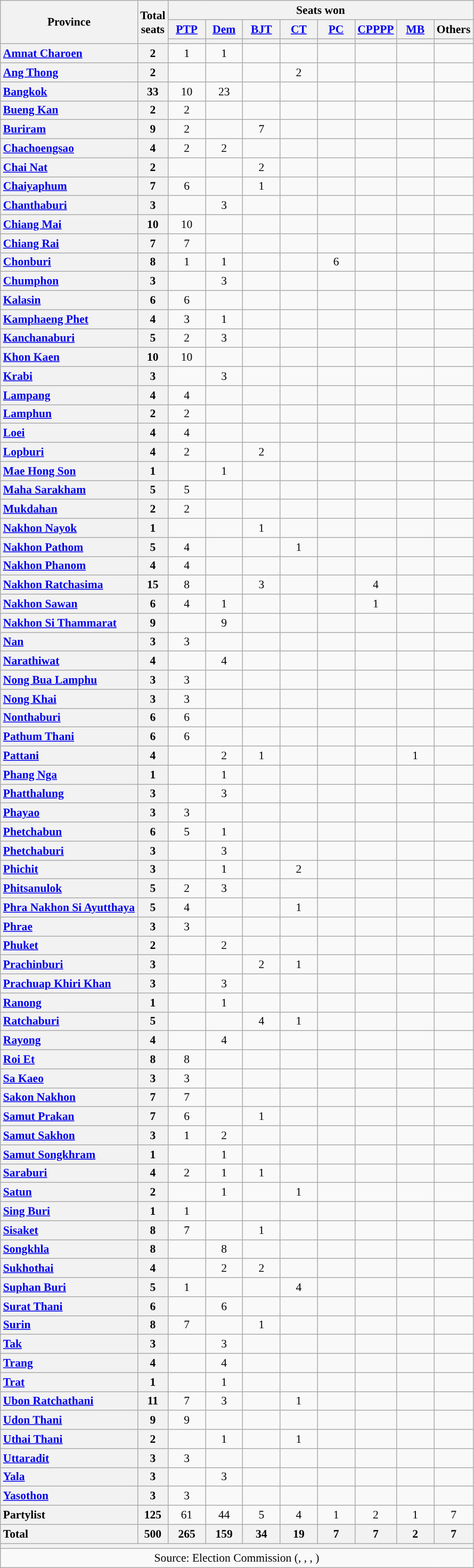<table class="wikitable" style="text-align:center; font-size: 0.9em;">
<tr>
<th rowspan="3">Province</th>
<th rowspan="3">Total<br>seats</th>
<th colspan="8">Seats won</th>
</tr>
<tr>
<th class="unsortable" style="width:40px;"><a href='#'>PTP</a></th>
<th class="unsortable" style="width:40px;"><a href='#'>Dem</a></th>
<th class="unsortable" style="width:40px;"><a href='#'>BJT</a></th>
<th class="unsortable" style="width:40px;"><a href='#'>CT</a></th>
<th class="unsortable" style="width:40px;"><a href='#'>PC</a></th>
<th class="unsortable" style="width:40px;"><a href='#'>CPPPP</a></th>
<th class="unsortable" style="width:40px;"><a href='#'>MB</a></th>
<th class="unsortable" style="width:40px;">Others</th>
</tr>
<tr>
<th style="background:"></th>
<th style="background:"></th>
<th style="background:"></th>
<th style="background:"></th>
<th style="background:"></th>
<th style="background:"></th>
<th style="background:"></th>
<th style="background:"></th>
</tr>
<tr>
<th style="text-align: left;"><a href='#'>Amnat Charoen</a></th>
<th>2</th>
<td>1</td>
<td>1</td>
<td></td>
<td></td>
<td></td>
<td></td>
<td></td>
<td></td>
</tr>
<tr>
<th style="text-align: left;"><a href='#'>Ang Thong</a></th>
<th>2</th>
<td></td>
<td></td>
<td></td>
<td>2</td>
<td></td>
<td></td>
<td></td>
<td></td>
</tr>
<tr>
<th style="text-align: left;"><a href='#'>Bangkok</a></th>
<th>33</th>
<td>10</td>
<td>23</td>
<td></td>
<td></td>
<td></td>
<td></td>
<td></td>
<td></td>
</tr>
<tr>
<th style="text-align: left;"><a href='#'>Bueng Kan</a></th>
<th>2</th>
<td>2</td>
<td></td>
<td></td>
<td></td>
<td></td>
<td></td>
<td></td>
<td></td>
</tr>
<tr>
<th style="text-align: left;"><a href='#'>Buriram</a></th>
<th>9</th>
<td>2</td>
<td></td>
<td>7</td>
<td></td>
<td></td>
<td></td>
<td></td>
<td></td>
</tr>
<tr>
<th style="text-align: left;"><a href='#'>Chachoengsao</a></th>
<th>4</th>
<td>2</td>
<td>2</td>
<td></td>
<td></td>
<td></td>
<td></td>
<td></td>
<td></td>
</tr>
<tr>
<th style="text-align: left;"><a href='#'>Chai Nat</a></th>
<th>2</th>
<td></td>
<td></td>
<td>2</td>
<td></td>
<td></td>
<td></td>
<td></td>
<td></td>
</tr>
<tr>
<th style="text-align: left;"><a href='#'>Chaiyaphum</a></th>
<th>7</th>
<td>6</td>
<td></td>
<td>1</td>
<td></td>
<td></td>
<td></td>
<td></td>
<td></td>
</tr>
<tr>
<th style="text-align: left;"><a href='#'>Chanthaburi</a></th>
<th>3</th>
<td></td>
<td>3</td>
<td></td>
<td></td>
<td></td>
<td></td>
<td></td>
<td></td>
</tr>
<tr>
<th style="text-align: left;"><a href='#'>Chiang Mai</a></th>
<th>10</th>
<td>10</td>
<td></td>
<td></td>
<td></td>
<td></td>
<td></td>
<td></td>
<td></td>
</tr>
<tr>
<th style="text-align: left;"><a href='#'>Chiang Rai</a></th>
<th>7</th>
<td>7</td>
<td></td>
<td></td>
<td></td>
<td></td>
<td></td>
<td></td>
<td></td>
</tr>
<tr>
<th style="text-align: left;"><a href='#'>Chonburi</a></th>
<th>8</th>
<td>1</td>
<td>1</td>
<td></td>
<td></td>
<td>6</td>
<td></td>
<td></td>
<td></td>
</tr>
<tr>
<th style="text-align: left;"><a href='#'>Chumphon</a></th>
<th>3</th>
<td></td>
<td>3</td>
<td></td>
<td></td>
<td></td>
<td></td>
<td></td>
<td></td>
</tr>
<tr>
<th style="text-align: left;"><a href='#'>Kalasin</a></th>
<th>6</th>
<td>6</td>
<td></td>
<td></td>
<td></td>
<td></td>
<td></td>
<td></td>
<td></td>
</tr>
<tr>
<th style="text-align: left;"><a href='#'>Kamphaeng Phet</a></th>
<th>4</th>
<td>3</td>
<td>1</td>
<td></td>
<td></td>
<td></td>
<td></td>
<td></td>
<td></td>
</tr>
<tr>
<th style="text-align: left;"><a href='#'>Kanchanaburi</a></th>
<th>5</th>
<td>2</td>
<td>3</td>
<td></td>
<td></td>
<td></td>
<td></td>
<td></td>
<td></td>
</tr>
<tr>
<th style="text-align: left;"><a href='#'>Khon Kaen</a></th>
<th>10</th>
<td>10</td>
<td></td>
<td></td>
<td></td>
<td></td>
<td></td>
<td></td>
<td></td>
</tr>
<tr>
<th style="text-align: left;"><a href='#'>Krabi</a></th>
<th>3</th>
<td></td>
<td>3</td>
<td></td>
<td></td>
<td></td>
<td></td>
<td></td>
<td></td>
</tr>
<tr>
<th style="text-align: left;"><a href='#'>Lampang</a></th>
<th>4</th>
<td>4</td>
<td></td>
<td></td>
<td></td>
<td></td>
<td></td>
<td></td>
<td></td>
</tr>
<tr>
<th style="text-align: left;"><a href='#'>Lamphun</a></th>
<th>2</th>
<td>2</td>
<td></td>
<td></td>
<td></td>
<td></td>
<td></td>
<td></td>
<td></td>
</tr>
<tr>
<th style="text-align: left;"><a href='#'>Loei</a></th>
<th>4</th>
<td>4</td>
<td></td>
<td></td>
<td></td>
<td></td>
<td></td>
<td></td>
<td></td>
</tr>
<tr>
<th style="text-align: left;"><a href='#'>Lopburi</a></th>
<th>4</th>
<td>2</td>
<td></td>
<td>2</td>
<td></td>
<td></td>
<td></td>
<td></td>
<td></td>
</tr>
<tr>
<th style="text-align: left;"><a href='#'>Mae Hong Son</a></th>
<th>1</th>
<td></td>
<td>1</td>
<td></td>
<td></td>
<td></td>
<td></td>
<td></td>
<td></td>
</tr>
<tr>
<th style="text-align: left;"><a href='#'>Maha Sarakham</a></th>
<th>5</th>
<td>5</td>
<td></td>
<td></td>
<td></td>
<td></td>
<td></td>
<td></td>
<td></td>
</tr>
<tr>
<th style="text-align: left;"><a href='#'>Mukdahan</a></th>
<th>2</th>
<td>2</td>
<td></td>
<td></td>
<td></td>
<td></td>
<td></td>
<td></td>
<td></td>
</tr>
<tr>
<th style="text-align: left;"><a href='#'>Nakhon Nayok</a></th>
<th>1</th>
<td></td>
<td></td>
<td>1</td>
<td></td>
<td></td>
<td></td>
<td></td>
<td></td>
</tr>
<tr>
<th style="text-align: left;"><a href='#'>Nakhon Pathom</a></th>
<th>5</th>
<td>4</td>
<td></td>
<td></td>
<td>1</td>
<td></td>
<td></td>
<td></td>
<td></td>
</tr>
<tr>
<th style="text-align: left;"><a href='#'>Nakhon Phanom</a></th>
<th>4</th>
<td>4</td>
<td></td>
<td></td>
<td></td>
<td></td>
<td></td>
<td></td>
<td></td>
</tr>
<tr>
<th style="text-align: left;"><a href='#'>Nakhon Ratchasima</a></th>
<th>15</th>
<td>8</td>
<td></td>
<td>3</td>
<td></td>
<td></td>
<td>4</td>
<td></td>
<td></td>
</tr>
<tr>
<th style="text-align: left;"><a href='#'>Nakhon Sawan</a></th>
<th>6</th>
<td>4</td>
<td>1</td>
<td></td>
<td></td>
<td></td>
<td>1</td>
<td></td>
<td></td>
</tr>
<tr>
<th style="text-align: left;"><a href='#'>Nakhon Si Thammarat</a></th>
<th>9</th>
<td></td>
<td>9</td>
<td></td>
<td></td>
<td></td>
<td></td>
<td></td>
<td></td>
</tr>
<tr>
<th style="text-align: left;"><a href='#'>Nan</a></th>
<th>3</th>
<td>3</td>
<td></td>
<td></td>
<td></td>
<td></td>
<td></td>
<td></td>
<td></td>
</tr>
<tr>
<th style="text-align: left;"><a href='#'>Narathiwat</a></th>
<th>4</th>
<td></td>
<td>4</td>
<td></td>
<td></td>
<td></td>
<td></td>
<td></td>
<td></td>
</tr>
<tr>
<th style="text-align: left;"><a href='#'>Nong Bua Lamphu</a></th>
<th>3</th>
<td>3</td>
<td></td>
<td></td>
<td></td>
<td></td>
<td></td>
<td></td>
<td></td>
</tr>
<tr>
<th style="text-align: left;"><a href='#'>Nong Khai</a></th>
<th>3</th>
<td>3</td>
<td></td>
<td></td>
<td></td>
<td></td>
<td></td>
<td></td>
<td></td>
</tr>
<tr>
<th style="text-align: left;"><a href='#'>Nonthaburi</a></th>
<th>6</th>
<td>6</td>
<td></td>
<td></td>
<td></td>
<td></td>
<td></td>
<td></td>
<td></td>
</tr>
<tr>
<th style="text-align: left;"><a href='#'>Pathum Thani</a></th>
<th>6</th>
<td>6</td>
<td></td>
<td></td>
<td></td>
<td></td>
<td></td>
<td></td>
<td></td>
</tr>
<tr>
<th style="text-align: left;"><a href='#'>Pattani</a></th>
<th>4</th>
<td></td>
<td>2</td>
<td>1</td>
<td></td>
<td></td>
<td></td>
<td>1</td>
<td></td>
</tr>
<tr>
<th style="text-align: left;"><a href='#'>Phang Nga</a></th>
<th>1</th>
<td></td>
<td>1</td>
<td></td>
<td></td>
<td></td>
<td></td>
<td></td>
<td></td>
</tr>
<tr>
<th style="text-align: left;"><a href='#'>Phatthalung</a></th>
<th>3</th>
<td></td>
<td>3</td>
<td></td>
<td></td>
<td></td>
<td></td>
<td></td>
<td></td>
</tr>
<tr>
<th style="text-align: left;"><a href='#'>Phayao</a></th>
<th>3</th>
<td>3</td>
<td></td>
<td></td>
<td></td>
<td></td>
<td></td>
<td></td>
<td></td>
</tr>
<tr>
<th style="text-align: left;"><a href='#'>Phetchabun</a></th>
<th>6</th>
<td>5</td>
<td>1</td>
<td></td>
<td></td>
<td></td>
<td></td>
<td></td>
<td></td>
</tr>
<tr>
<th style="text-align: left;"><a href='#'>Phetchaburi</a></th>
<th>3</th>
<td></td>
<td>3</td>
<td></td>
<td></td>
<td></td>
<td></td>
<td></td>
<td></td>
</tr>
<tr>
<th style="text-align: left;"><a href='#'>Phichit</a></th>
<th>3</th>
<td></td>
<td>1</td>
<td></td>
<td>2</td>
<td></td>
<td></td>
<td></td>
<td></td>
</tr>
<tr>
<th style="text-align: left;"><a href='#'>Phitsanulok</a></th>
<th>5</th>
<td>2</td>
<td>3</td>
<td></td>
<td></td>
<td></td>
<td></td>
<td></td>
<td></td>
</tr>
<tr>
<th style="text-align: left;"><a href='#'>Phra Nakhon Si Ayutthaya</a></th>
<th>5</th>
<td>4</td>
<td></td>
<td></td>
<td>1</td>
<td></td>
<td></td>
<td></td>
<td></td>
</tr>
<tr>
<th style="text-align: left;"><a href='#'>Phrae</a></th>
<th>3</th>
<td>3</td>
<td></td>
<td></td>
<td></td>
<td></td>
<td></td>
<td></td>
<td></td>
</tr>
<tr>
<th style="text-align: left;"><a href='#'>Phuket</a></th>
<th>2</th>
<td></td>
<td>2</td>
<td></td>
<td></td>
<td></td>
<td></td>
<td></td>
<td></td>
</tr>
<tr>
<th style="text-align: left;"><a href='#'>Prachinburi</a></th>
<th>3</th>
<td></td>
<td></td>
<td>2</td>
<td>1</td>
<td></td>
<td></td>
<td></td>
<td></td>
</tr>
<tr>
<th style="text-align: left;"><a href='#'>Prachuap Khiri Khan</a></th>
<th>3</th>
<td></td>
<td>3</td>
<td></td>
<td></td>
<td></td>
<td></td>
<td></td>
<td></td>
</tr>
<tr>
<th style="text-align: left;"><a href='#'>Ranong</a></th>
<th>1</th>
<td></td>
<td>1</td>
<td></td>
<td></td>
<td></td>
<td></td>
<td></td>
<td></td>
</tr>
<tr>
<th style="text-align: left;"><a href='#'>Ratchaburi</a></th>
<th>5</th>
<td></td>
<td></td>
<td>4</td>
<td>1</td>
<td></td>
<td></td>
<td></td>
<td></td>
</tr>
<tr>
<th style="text-align: left;"><a href='#'>Rayong</a></th>
<th>4</th>
<td></td>
<td>4</td>
<td></td>
<td></td>
<td></td>
<td></td>
<td></td>
<td></td>
</tr>
<tr>
<th style="text-align: left;"><a href='#'>Roi Et</a></th>
<th>8</th>
<td>8</td>
<td></td>
<td></td>
<td></td>
<td></td>
<td></td>
<td></td>
<td></td>
</tr>
<tr>
<th style="text-align: left;"><a href='#'>Sa Kaeo</a></th>
<th>3</th>
<td>3</td>
<td></td>
<td></td>
<td></td>
<td></td>
<td></td>
<td></td>
<td></td>
</tr>
<tr>
<th style="text-align: left;"><a href='#'>Sakon Nakhon</a></th>
<th>7</th>
<td>7</td>
<td></td>
<td></td>
<td></td>
<td></td>
<td></td>
<td></td>
<td></td>
</tr>
<tr>
<th style="text-align: left;"><a href='#'>Samut Prakan</a></th>
<th>7</th>
<td>6</td>
<td></td>
<td>1</td>
<td></td>
<td></td>
<td></td>
<td></td>
<td></td>
</tr>
<tr>
<th style="text-align: left;"><a href='#'>Samut Sakhon</a></th>
<th>3</th>
<td>1</td>
<td>2</td>
<td></td>
<td></td>
<td></td>
<td></td>
<td></td>
<td></td>
</tr>
<tr>
<th style="text-align: left;"><a href='#'>Samut Songkhram</a></th>
<th>1</th>
<td></td>
<td>1</td>
<td></td>
<td></td>
<td></td>
<td></td>
<td></td>
<td></td>
</tr>
<tr>
<th style="text-align: left;"><a href='#'>Saraburi</a></th>
<th>4</th>
<td>2</td>
<td>1</td>
<td>1</td>
<td></td>
<td></td>
<td></td>
<td></td>
<td></td>
</tr>
<tr>
<th style="text-align: left;"><a href='#'>Satun</a></th>
<th>2</th>
<td></td>
<td>1</td>
<td></td>
<td>1</td>
<td></td>
<td></td>
<td></td>
<td></td>
</tr>
<tr>
<th style="text-align: left;"><a href='#'>Sing Buri</a></th>
<th>1</th>
<td>1</td>
<td></td>
<td></td>
<td></td>
<td></td>
<td></td>
<td></td>
<td></td>
</tr>
<tr>
<th style="text-align: left;"><a href='#'>Sisaket</a></th>
<th>8</th>
<td>7</td>
<td></td>
<td>1</td>
<td></td>
<td></td>
<td></td>
<td></td>
<td></td>
</tr>
<tr>
<th style="text-align: left;"><a href='#'>Songkhla</a></th>
<th>8</th>
<td></td>
<td>8</td>
<td></td>
<td></td>
<td></td>
<td></td>
<td></td>
<td></td>
</tr>
<tr>
<th style="text-align: left;"><a href='#'>Sukhothai</a></th>
<th>4</th>
<td></td>
<td>2</td>
<td>2</td>
<td></td>
<td></td>
<td></td>
<td></td>
<td></td>
</tr>
<tr>
<th style="text-align: left;"><a href='#'>Suphan Buri</a></th>
<th>5</th>
<td>1</td>
<td></td>
<td></td>
<td>4</td>
<td></td>
<td></td>
<td></td>
<td></td>
</tr>
<tr>
<th style="text-align: left;"><a href='#'>Surat Thani</a></th>
<th>6</th>
<td></td>
<td>6</td>
<td></td>
<td></td>
<td></td>
<td></td>
<td></td>
<td></td>
</tr>
<tr>
<th style="text-align: left;"><a href='#'>Surin</a></th>
<th>8</th>
<td>7</td>
<td></td>
<td>1</td>
<td></td>
<td></td>
<td></td>
<td></td>
<td></td>
</tr>
<tr>
<th style="text-align: left;"><a href='#'>Tak</a></th>
<th>3</th>
<td></td>
<td>3</td>
<td></td>
<td></td>
<td></td>
<td></td>
<td></td>
<td></td>
</tr>
<tr>
<th style="text-align: left;"><a href='#'>Trang</a></th>
<th>4</th>
<td></td>
<td>4</td>
<td></td>
<td></td>
<td></td>
<td></td>
<td></td>
<td></td>
</tr>
<tr>
<th style="text-align: left;"><a href='#'>Trat</a></th>
<th>1</th>
<td></td>
<td>1</td>
<td></td>
<td></td>
<td></td>
<td></td>
<td></td>
<td></td>
</tr>
<tr>
<th style="text-align: left;"><a href='#'>Ubon Ratchathani</a></th>
<th>11</th>
<td>7</td>
<td>3</td>
<td></td>
<td>1</td>
<td></td>
<td></td>
<td></td>
<td></td>
</tr>
<tr>
<th style="text-align: left;"><a href='#'>Udon Thani</a></th>
<th>9</th>
<td>9</td>
<td></td>
<td></td>
<td></td>
<td></td>
<td></td>
<td></td>
<td></td>
</tr>
<tr>
<th style="text-align: left;"><a href='#'>Uthai Thani</a></th>
<th>2</th>
<td></td>
<td>1</td>
<td></td>
<td>1</td>
<td></td>
<td></td>
<td></td>
<td></td>
</tr>
<tr>
<th style="text-align: left;"><a href='#'>Uttaradit</a></th>
<th>3</th>
<td>3</td>
<td></td>
<td></td>
<td></td>
<td></td>
<td></td>
<td></td>
<td></td>
</tr>
<tr>
<th style="text-align: left;"><a href='#'>Yala</a></th>
<th>3</th>
<td></td>
<td>3</td>
<td></td>
<td></td>
<td></td>
<td></td>
<td></td>
<td></td>
</tr>
<tr>
<th style="text-align: left;"><a href='#'>Yasothon</a></th>
<th>3</th>
<td>3</td>
<td></td>
<td></td>
<td></td>
<td></td>
<td></td>
<td></td>
<td></td>
</tr>
<tr>
<th style="text-align: left;">Partylist</th>
<th>125</th>
<td>61</td>
<td>44</td>
<td>5</td>
<td>4</td>
<td>1</td>
<td>2</td>
<td>1</td>
<td>7</td>
</tr>
<tr class="sortbottom">
<th style="text-align: left;">Total</th>
<th>500</th>
<th>265</th>
<th>159</th>
<th>34</th>
<th>19</th>
<th>7</th>
<th>7</th>
<th>2</th>
<th>7</th>
</tr>
<tr>
<th colspan="10"></th>
</tr>
<tr>
<td colspan="10">Source: Election Commission (, , , )</td>
</tr>
</table>
